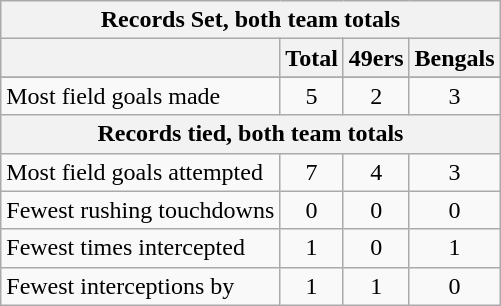<table class="wikitable">
<tr>
<th colspan=4>Records Set, both team totals</th>
</tr>
<tr>
<th></th>
<th>Total</th>
<th>49ers</th>
<th>Bengals</th>
</tr>
<tr>
</tr>
<tr align=center>
<td align=left>Most field goals made</td>
<td>5</td>
<td>2</td>
<td>3</td>
</tr>
<tr>
<th colspan=4>Records tied, both team totals</th>
</tr>
<tr align=center>
<td align=left>Most field goals attempted</td>
<td>7</td>
<td>4</td>
<td>3</td>
</tr>
<tr align=center>
<td align=left>Fewest rushing touchdowns</td>
<td>0</td>
<td>0</td>
<td>0</td>
</tr>
<tr align=center>
<td align=left>Fewest times intercepted</td>
<td>1</td>
<td>0</td>
<td>1</td>
</tr>
<tr align=center>
<td align=left>Fewest interceptions by</td>
<td>1</td>
<td>1</td>
<td>0</td>
</tr>
</table>
